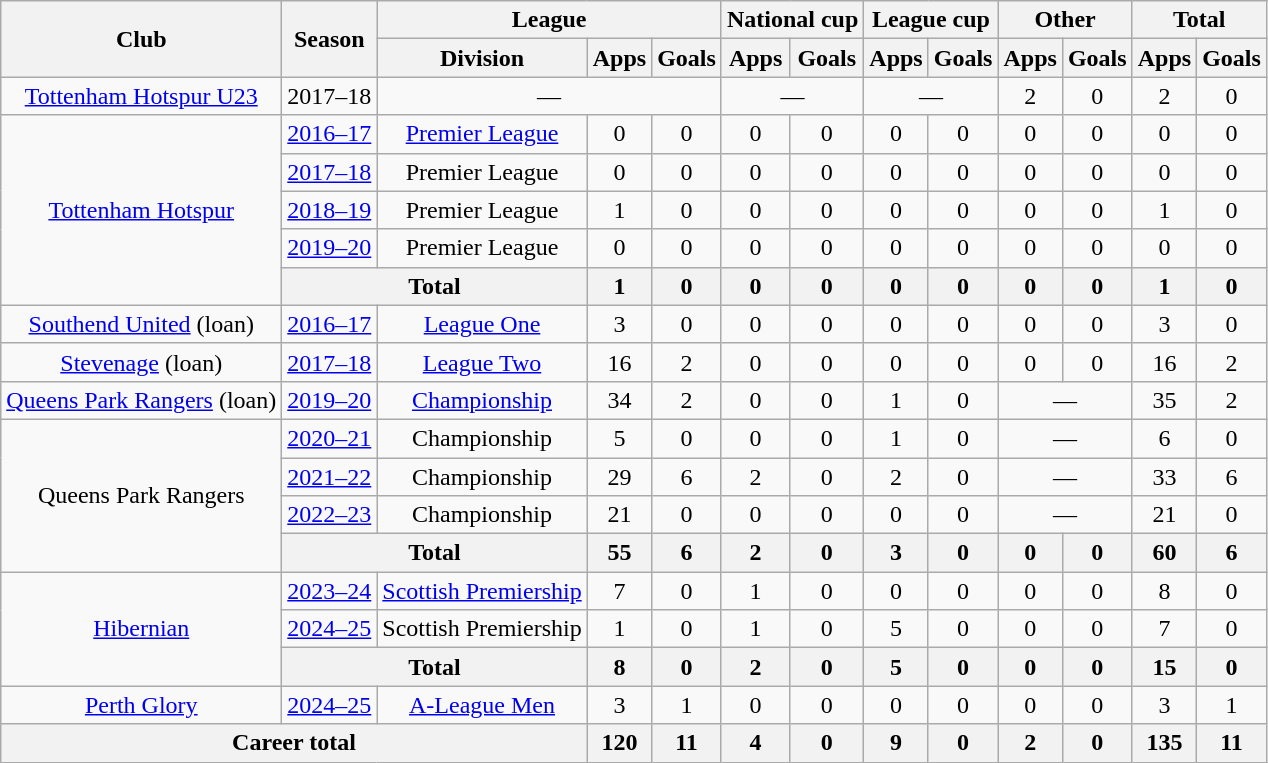<table class=wikitable style="text-align: center">
<tr>
<th rowspan=2>Club</th>
<th rowspan=2>Season</th>
<th colspan=3>League</th>
<th colspan=2>National cup</th>
<th colspan=2>League cup</th>
<th colspan=2>Other</th>
<th colspan=2>Total</th>
</tr>
<tr>
<th>Division</th>
<th>Apps</th>
<th>Goals</th>
<th>Apps</th>
<th>Goals</th>
<th>Apps</th>
<th>Goals</th>
<th>Apps</th>
<th>Goals</th>
<th>Apps</th>
<th>Goals</th>
</tr>
<tr>
<td><a href='#'>Tottenham Hotspur U23</a></td>
<td>2017–18</td>
<td colspan=3>—</td>
<td colspan=2>—</td>
<td colspan=2>—</td>
<td>2</td>
<td>0</td>
<td>2</td>
<td>0</td>
</tr>
<tr>
<td rowspan=5><a href='#'>Tottenham Hotspur</a></td>
<td><a href='#'>2016–17</a></td>
<td><a href='#'>Premier League</a></td>
<td>0</td>
<td>0</td>
<td>0</td>
<td>0</td>
<td>0</td>
<td>0</td>
<td>0</td>
<td>0</td>
<td>0</td>
<td>0</td>
</tr>
<tr>
<td><a href='#'>2017–18</a></td>
<td>Premier League</td>
<td>0</td>
<td>0</td>
<td>0</td>
<td>0</td>
<td>0</td>
<td>0</td>
<td>0</td>
<td>0</td>
<td>0</td>
<td>0</td>
</tr>
<tr>
<td><a href='#'>2018–19</a></td>
<td>Premier League</td>
<td>1</td>
<td>0</td>
<td>0</td>
<td>0</td>
<td>0</td>
<td>0</td>
<td>0</td>
<td>0</td>
<td>1</td>
<td>0</td>
</tr>
<tr>
<td><a href='#'>2019–20</a></td>
<td>Premier League</td>
<td>0</td>
<td>0</td>
<td>0</td>
<td>0</td>
<td>0</td>
<td>0</td>
<td>0</td>
<td>0</td>
<td>0</td>
<td>0</td>
</tr>
<tr>
<th colspan="2">Total</th>
<th>1</th>
<th>0</th>
<th>0</th>
<th>0</th>
<th>0</th>
<th>0</th>
<th>0</th>
<th>0</th>
<th>1</th>
<th>0</th>
</tr>
<tr>
<td><a href='#'>Southend United</a> (loan)</td>
<td><a href='#'>2016–17</a></td>
<td><a href='#'>League One</a></td>
<td>3</td>
<td>0</td>
<td>0</td>
<td>0</td>
<td>0</td>
<td>0</td>
<td>0</td>
<td>0</td>
<td>3</td>
<td>0</td>
</tr>
<tr>
<td><a href='#'>Stevenage</a> (loan)</td>
<td><a href='#'>2017–18</a></td>
<td><a href='#'>League Two</a></td>
<td>16</td>
<td>2</td>
<td>0</td>
<td>0</td>
<td>0</td>
<td>0</td>
<td>0</td>
<td>0</td>
<td>16</td>
<td>2</td>
</tr>
<tr>
<td><a href='#'>Queens Park Rangers</a> (loan)</td>
<td><a href='#'>2019–20</a></td>
<td><a href='#'>Championship</a></td>
<td>34</td>
<td>2</td>
<td>0</td>
<td>0</td>
<td>1</td>
<td>0</td>
<td colspan=2>—</td>
<td>35</td>
<td>2</td>
</tr>
<tr>
<td rowspan=4>Queens Park Rangers</td>
<td><a href='#'>2020–21</a></td>
<td>Championship</td>
<td>5</td>
<td>0</td>
<td>0</td>
<td>0</td>
<td>1</td>
<td>0</td>
<td colspan=2>—</td>
<td>6</td>
<td>0</td>
</tr>
<tr>
<td><a href='#'>2021–22</a></td>
<td>Championship</td>
<td>29</td>
<td>6</td>
<td>2</td>
<td>0</td>
<td>2</td>
<td>0</td>
<td colspan=2>—</td>
<td>33</td>
<td>6</td>
</tr>
<tr>
<td><a href='#'>2022–23</a></td>
<td>Championship</td>
<td>21</td>
<td>0</td>
<td>0</td>
<td>0</td>
<td>0</td>
<td>0</td>
<td colspan=2>—</td>
<td>21</td>
<td>0</td>
</tr>
<tr>
<th colspan="2">Total</th>
<th>55</th>
<th>6</th>
<th>2</th>
<th>0</th>
<th>3</th>
<th>0</th>
<th>0</th>
<th>0</th>
<th>60</th>
<th>6</th>
</tr>
<tr>
<td rowspan=3><a href='#'>Hibernian</a></td>
<td><a href='#'>2023–24</a></td>
<td><a href='#'>Scottish Premiership</a></td>
<td>7</td>
<td>0</td>
<td>1</td>
<td>0</td>
<td>0</td>
<td>0</td>
<td>0</td>
<td>0</td>
<td>8</td>
<td>0</td>
</tr>
<tr>
<td><a href='#'>2024–25</a></td>
<td>Scottish Premiership</td>
<td>1</td>
<td>0</td>
<td>1</td>
<td>0</td>
<td>5</td>
<td>0</td>
<td>0</td>
<td>0</td>
<td>7</td>
<td>0</td>
</tr>
<tr>
<th colspan="2">Total</th>
<th>8</th>
<th>0</th>
<th>2</th>
<th>0</th>
<th>5</th>
<th>0</th>
<th>0</th>
<th>0</th>
<th>15</th>
<th>0</th>
</tr>
<tr>
<td><a href='#'>Perth Glory</a></td>
<td><a href='#'>2024–25</a></td>
<td><a href='#'>A-League Men</a></td>
<td>3</td>
<td>1</td>
<td>0</td>
<td>0</td>
<td>0</td>
<td>0</td>
<td>0</td>
<td>0</td>
<td>3</td>
<td>1</td>
</tr>
<tr>
<th colspan="3">Career total</th>
<th>120</th>
<th>11</th>
<th>4</th>
<th>0</th>
<th>9</th>
<th>0</th>
<th>2</th>
<th>0</th>
<th>135</th>
<th>11</th>
</tr>
</table>
